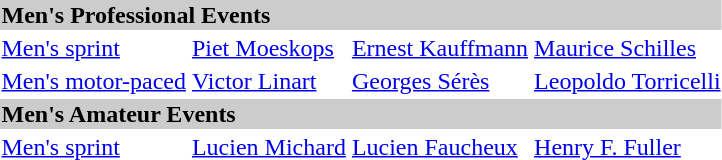<table>
<tr bgcolor="#cccccc">
<td colspan=7><strong>Men's Professional Events</strong></td>
</tr>
<tr>
<td><a href='#'>Men's sprint</a> <br></td>
<td><a href='#'>Piet Moeskops</a><br></td>
<td><a href='#'>Ernest Kauffmann</a><br></td>
<td><a href='#'>Maurice Schilles</a><br></td>
</tr>
<tr>
<td><a href='#'>Men's motor-paced</a><br></td>
<td><a href='#'>Victor Linart</a><br></td>
<td><a href='#'>Georges Sérès</a><br></td>
<td><a href='#'>Leopoldo Torricelli</a><br></td>
</tr>
<tr bgcolor="#cccccc">
<td colspan=7><strong>Men's Amateur Events</strong></td>
</tr>
<tr>
<td><a href='#'>Men's sprint</a> <br></td>
<td><a href='#'>Lucien Michard</a> <br></td>
<td><a href='#'>Lucien Faucheux</a> <br></td>
<td><a href='#'>Henry F. Fuller</a><br></td>
</tr>
</table>
